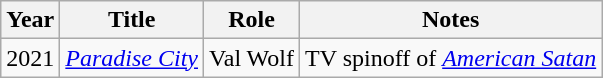<table class="wikitable sortable">
<tr>
<th>Year</th>
<th>Title</th>
<th>Role</th>
<th>Notes</th>
</tr>
<tr>
<td>2021</td>
<td><em><a href='#'>Paradise City</a></em></td>
<td>Val Wolf</td>
<td>TV spinoff of <em><a href='#'>American Satan</a></em></td>
</tr>
</table>
